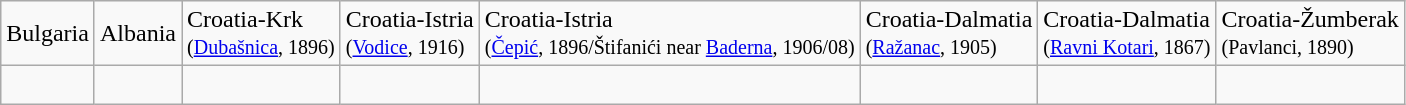<table class="wikitable">
<tr>
<td>Bulgaria</td>
<td>Albania</td>
<td>Croatia-Krk<br><small>(<a href='#'>Dubašnica</a>, 1896)</small></td>
<td>Croatia-Istria<br><small>(<a href='#'>Vodice</a>, 1916)</small></td>
<td>Croatia-Istria<br><small>(<a href='#'>Čepić</a>, 1896/Štifanići near <a href='#'>Baderna</a>, 1906/08)</small></td>
<td>Croatia-Dalmatia<br><small>(<a href='#'>Ražanac</a>, 1905)</small></td>
<td>Croatia-Dalmatia<br><small>(<a href='#'>Ravni Kotari</a>, 1867)</small></td>
<td>Croatia-Žumberak<br><small>(Pavlanci, 1890)</small></td>
</tr>
<tr>
<td><br></td>
<td><br></td>
<td><br></td>
<td><br></td>
<td><br></td>
<td><br></td>
<td><br></td>
<td><br></td>
</tr>
</table>
